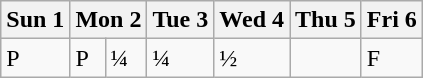<table class="wikitable olympic-schedule table-tennis">
<tr>
<th>Sun 1</th>
<th colspan=2>Mon 2</th>
<th>Tue 3</th>
<th>Wed 4</th>
<th>Thu 5</th>
<th>Fri 6</th>
</tr>
<tr>
<td class="prelims">P</td>
<td class="prelims">P</td>
<td class="quarterfinals">¼</td>
<td class="quarterfinals">¼</td>
<td class="semifinals">½</td>
<td></td>
<td class="final">F</td>
</tr>
</table>
